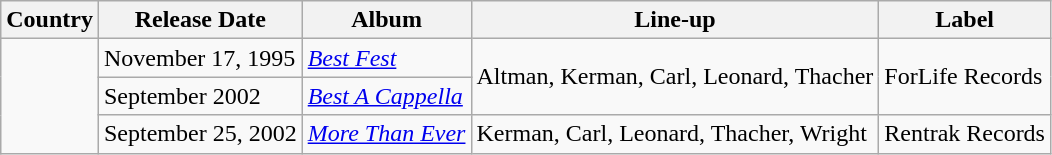<table class="wikitable">
<tr>
<th>Country</th>
<th>Release Date</th>
<th>Album</th>
<th>Line-up</th>
<th>Label</th>
</tr>
<tr>
<td rowspan="3"></td>
<td>November 17, 1995</td>
<td><em><a href='#'>Best Fest</a></em></td>
<td rowspan="2">Altman, Kerman, Carl, Leonard, Thacher</td>
<td rowspan="2">ForLife Records</td>
</tr>
<tr>
<td>September 2002</td>
<td><em><a href='#'>Best A Cappella</a></em></td>
</tr>
<tr>
<td>September 25, 2002</td>
<td><em><a href='#'>More Than Ever</a></em></td>
<td>Kerman, Carl, Leonard, Thacher, Wright</td>
<td>Rentrak Records</td>
</tr>
</table>
